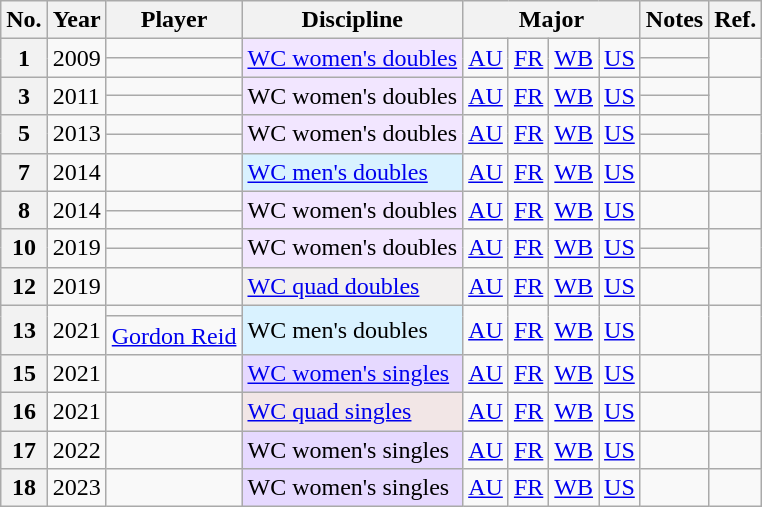<table class="wikitable sortable mw-datatable sticky-table-col2 sticky-table-row1 sort-under-center">
<tr>
<th scope=col>No.</th>
<th scope=col>Year</th>
<th scope=col style="width:150">Player</th>
<th scope=col style="width:140">Discipline</th>
<th scope=col class="unsortable" colspan="4">Major</th>
<th scope=col class="unsortable">Notes</th>
<th scope=col class="unsortable">Ref.</th>
</tr>
<tr>
<th scope="row" rowspan="2">1</th>
<td rowspan="2">2009</td>
<td></td>
<td rowspan="2" style="background:#f2e6ff" data-sort-value="12"><a href='#'>WC women's doubles</a></td>
<td rowspan="2"><a href='#'>AU</a></td>
<td rowspan="2"><a href='#'>FR</a></td>
<td rowspan="2"><a href='#'>WB</a></td>
<td rowspan="2"><a href='#'>US</a></td>
<td></td>
<td rowspan="2"></td>
</tr>
<tr>
<td></td>
<td></td>
</tr>
<tr>
<th scope="row" rowspan="2">3</th>
<td rowspan="2">2011</td>
<td></td>
<td rowspan="2" style="background:#f2e6ff" data-sort-value="12">WC women's doubles</td>
<td rowspan="2"><a href='#'>AU</a></td>
<td rowspan="2"><a href='#'>FR</a></td>
<td rowspan="2"><a href='#'>WB</a></td>
<td rowspan="2"><a href='#'>US</a></td>
<td></td>
<td rowspan="2"></td>
</tr>
<tr>
<td></td>
<td></td>
</tr>
<tr>
<th scope="row" rowspan="2">5</th>
<td rowspan="2">2013</td>
<td></td>
<td rowspan="2" style="background:#f2e6ff" data-sort-value="12">WC women's doubles</td>
<td rowspan="2"><a href='#'>AU</a></td>
<td rowspan="2"><a href='#'>FR</a></td>
<td rowspan="2"><a href='#'>WB</a></td>
<td rowspan="2"><a href='#'>US</a></td>
<td></td>
<td rowspan="2"></td>
</tr>
<tr>
<td></td>
<td></td>
</tr>
<tr>
<th scope="row">7</th>
<td>2014</td>
<td></td>
<td style="background:#d9f2ff" data-sort-value="11"><a href='#'>WC men's doubles</a></td>
<td><a href='#'>AU</a></td>
<td><a href='#'>FR</a></td>
<td><a href='#'>WB</a></td>
<td><a href='#'>US</a></td>
<td></td>
<td></td>
</tr>
<tr>
<th scope="row" rowspan="2">8</th>
<td rowspan="2">2014</td>
<td></td>
<td rowspan="2" style="background:#f2e6ff" data-sort-value="12">WC women's doubles</td>
<td rowspan="2"><a href='#'>AU</a></td>
<td rowspan="2"><a href='#'>FR</a></td>
<td rowspan="2"><a href='#'>WB</a></td>
<td rowspan="2"><a href='#'>US</a></td>
<td rowspan="2"></td>
<td rowspan="2"></td>
</tr>
<tr>
<td></td>
</tr>
<tr>
<th scope="row" rowspan="2">10</th>
<td rowspan="2">2019</td>
<td></td>
<td rowspan="2" style="background:#f2e6ff" data-sort-value="12">WC women's doubles</td>
<td rowspan="2"><a href='#'>AU</a></td>
<td rowspan="2"><a href='#'>FR</a></td>
<td rowspan="2"><a href='#'>WB</a></td>
<td rowspan="2"><a href='#'>US</a></td>
<td></td>
<td rowspan="2"></td>
</tr>
<tr>
<td></td>
<td></td>
</tr>
<tr>
<th scope="row">12</th>
<td>2019</td>
<td></td>
<td style="background:#f2f0f0" data-sort-value="13"><a href='#'>WC quad doubles</a></td>
<td><a href='#'>AU</a></td>
<td><a href='#'>FR</a></td>
<td><a href='#'>WB</a></td>
<td><a href='#'>US</a></td>
<td></td>
<td></td>
</tr>
<tr>
<th scope="row" rowspan="2">13</th>
<td rowspan="2">2021</td>
<td></td>
<td rowspan="2" style="background:#d9f2ff" data-sort-value="11">WC men's doubles</td>
<td rowspan="2"><a href='#'>AU</a></td>
<td rowspan="2"><a href='#'>FR</a></td>
<td rowspan="2"><a href='#'>WB</a></td>
<td rowspan="2"><a href='#'>US</a></td>
<td rowspan="2"></td>
<td rowspan="2"></td>
</tr>
<tr>
<td> <a href='#'>Gordon Reid</a></td>
</tr>
<tr>
<th scope="row">15</th>
<td>2021</td>
<td></td>
<td style="background:#e6d9ff" data-sort-value="9"><a href='#'>WC women's singles</a></td>
<td><a href='#'>AU</a></td>
<td><a href='#'>FR</a></td>
<td><a href='#'>WB</a></td>
<td><a href='#'>US</a></td>
<td></td>
<td></td>
</tr>
<tr>
<th scope="row">16</th>
<td>2021</td>
<td></td>
<td style="background:#f2e6e6" data-sort-value="10"><a href='#'>WC quad singles</a></td>
<td><a href='#'>AU</a></td>
<td><a href='#'>FR</a></td>
<td><a href='#'>WB</a></td>
<td><a href='#'>US</a></td>
<td></td>
<td></td>
</tr>
<tr>
<th scope="row">17</th>
<td>2022</td>
<td></td>
<td style="background:#e6d9ff" data-sort-value="9">WC women's singles</td>
<td><a href='#'>AU</a></td>
<td><a href='#'>FR</a></td>
<td><a href='#'>WB</a></td>
<td><a href='#'>US</a></td>
<td></td>
<td></td>
</tr>
<tr>
<th scope="row">18</th>
<td>2023</td>
<td></td>
<td style="background:#e6d9ff" data-sort-value="9">WC women's singles</td>
<td><a href='#'>AU</a></td>
<td><a href='#'>FR</a></td>
<td><a href='#'>WB</a></td>
<td><a href='#'>US</a></td>
<td></td>
<td></td>
</tr>
</table>
